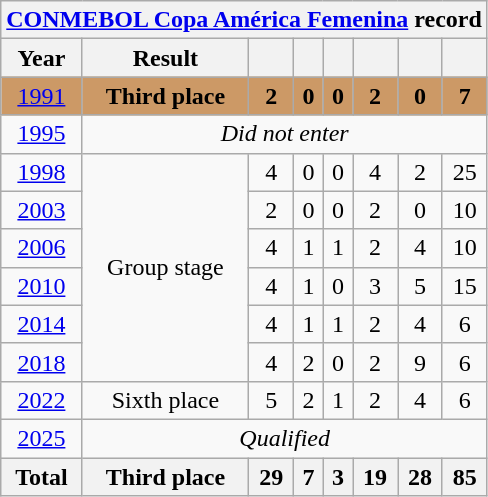<table class="wikitable" style="text-align: center;">
<tr>
<th colspan=8><a href='#'>CONMEBOL Copa América Femenina</a> record</th>
</tr>
<tr>
<th>Year</th>
<th>Result</th>
<th></th>
<th></th>
<th></th>
<th></th>
<th></th>
<th></th>
</tr>
<tr bgcolor="CC9966">
<td> <a href='#'>1991</a></td>
<td><strong>Third place</strong></td>
<td><strong>2</strong></td>
<td><strong>0</strong></td>
<td><strong>0</strong></td>
<td><strong>2</strong></td>
<td><strong>0</strong></td>
<td><strong>7</strong></td>
</tr>
<tr>
<td> <a href='#'>1995</a></td>
<td colspan=7><em>Did not enter</em></td>
</tr>
<tr>
<td> <a href='#'>1998</a></td>
<td rowspan=6>Group stage</td>
<td>4</td>
<td>0</td>
<td>0</td>
<td>4</td>
<td>2</td>
<td>25</td>
</tr>
<tr>
<td> <a href='#'>2003</a></td>
<td>2</td>
<td>0</td>
<td>0</td>
<td>2</td>
<td>0</td>
<td>10</td>
</tr>
<tr>
<td> <a href='#'>2006</a></td>
<td>4</td>
<td>1</td>
<td>1</td>
<td>2</td>
<td>4</td>
<td>10</td>
</tr>
<tr>
<td> <a href='#'>2010</a></td>
<td>4</td>
<td>1</td>
<td>0</td>
<td>3</td>
<td>5</td>
<td>15</td>
</tr>
<tr>
<td> <a href='#'>2014</a></td>
<td>4</td>
<td>1</td>
<td>1</td>
<td>2</td>
<td>4</td>
<td>6</td>
</tr>
<tr>
<td> <a href='#'>2018</a></td>
<td>4</td>
<td>2</td>
<td>0</td>
<td>2</td>
<td>9</td>
<td>6</td>
</tr>
<tr>
<td> <a href='#'>2022</a></td>
<td>Sixth place</td>
<td>5</td>
<td>2</td>
<td>1</td>
<td>2</td>
<td>4</td>
<td>6</td>
</tr>
<tr>
<td> <a href='#'>2025</a></td>
<td colspan=7><em>Qualified</em></td>
</tr>
<tr>
<th>Total</th>
<th>Third place</th>
<th>29</th>
<th>7</th>
<th>3</th>
<th>19</th>
<th>28</th>
<th>85</th>
</tr>
</table>
